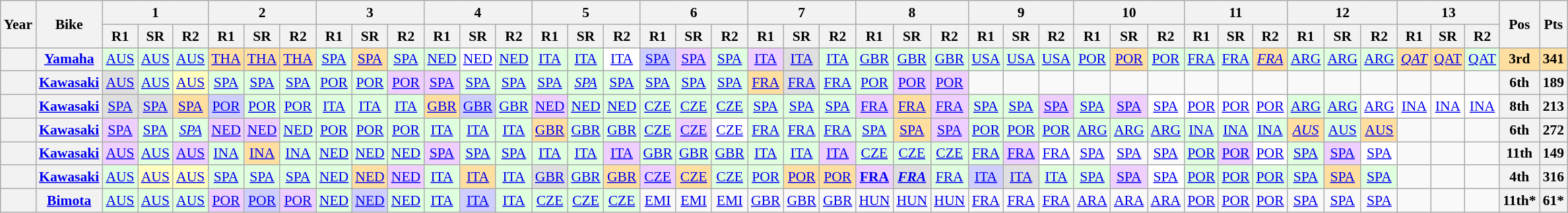<table class="wikitable" style="text-align:center; font-size:90%;">
<tr>
<th rowspan="2">Year</th>
<th rowspan="2">Bike</th>
<th colspan="3">1</th>
<th colspan="3">2</th>
<th colspan="3">3</th>
<th colspan="3">4</th>
<th colspan="3">5</th>
<th colspan="3">6</th>
<th colspan="3">7</th>
<th colspan="3">8</th>
<th colspan="3">9</th>
<th colspan="3">10</th>
<th colspan="3">11</th>
<th colspan="3">12</th>
<th colspan="3">13</th>
<th rowspan="2">Pos</th>
<th rowspan="2">Pts</th>
</tr>
<tr>
<th>R1</th>
<th>SR</th>
<th>R2</th>
<th>R1</th>
<th>SR</th>
<th>R2</th>
<th>R1</th>
<th>SR</th>
<th>R2</th>
<th>R1</th>
<th>SR</th>
<th>R2</th>
<th>R1</th>
<th>SR</th>
<th>R2</th>
<th>R1</th>
<th>SR</th>
<th>R2</th>
<th>R1</th>
<th>SR</th>
<th>R2</th>
<th>R1</th>
<th>SR</th>
<th>R2</th>
<th>R1</th>
<th>SR</th>
<th>R2</th>
<th>R1</th>
<th>SR</th>
<th>R2</th>
<th>R1</th>
<th>SR</th>
<th>R2</th>
<th>R1</th>
<th>SR</th>
<th>R2</th>
<th>R1</th>
<th>SR</th>
<th>R2</th>
</tr>
<tr>
<th></th>
<th><a href='#'>Yamaha</a></th>
<td style="background:#dfffdf;"><a href='#'>AUS</a><br></td>
<td style="background:#dfffdf;"><a href='#'>AUS</a><br></td>
<td style="background:#dfffdf;"><a href='#'>AUS</a><br></td>
<td style="background:#ffdf9f;"><a href='#'>THA</a><br></td>
<td style="background:#ffdf9f;"><a href='#'>THA</a><br></td>
<td style="background:#ffdf9f;"><a href='#'>THA</a><br></td>
<td style="background:#dfffdf;"><a href='#'>SPA</a><br></td>
<td style="background:#ffdf9f;"><a href='#'>SPA</a><br></td>
<td style="background:#dfffdf;"><a href='#'>SPA</a><br></td>
<td style="background:#dfffdf;"><a href='#'>NED</a><br></td>
<td style="background:#ffffff;"><a href='#'>NED</a><br></td>
<td style="background:#dfffdf;"><a href='#'>NED</a><br></td>
<td style="background:#dfffdf;"><a href='#'>ITA</a><br></td>
<td style="background:#dfffdf;"><a href='#'>ITA</a><br></td>
<td style="background:#ffffff;"><a href='#'>ITA</a><br></td>
<td style="background:#cfcfff;"><a href='#'>SPA</a><br></td>
<td style="background:#efcfff;"><a href='#'>SPA</a><br></td>
<td style="background:#dfffdf;"><a href='#'>SPA</a><br></td>
<td style="background:#efcfff;"><a href='#'>ITA</a><br></td>
<td style="background:#dfdfdf;"><a href='#'>ITA</a><br></td>
<td style="background:#dfffdf;"><a href='#'>ITA</a><br></td>
<td style="background:#dfffdf;"><a href='#'>GBR</a><br></td>
<td style="background:#dfffdf;"><a href='#'>GBR</a><br></td>
<td style="background:#dfffdf;"><a href='#'>GBR</a><br></td>
<td style="background:#dfffdf;"><a href='#'>USA</a><br></td>
<td style="background:#dfffdf;"><a href='#'>USA</a><br></td>
<td style="background:#dfffdf;"><a href='#'>USA</a><br></td>
<td style="background:#dfffdf;"><a href='#'>POR</a><br></td>
<td style="background:#ffdf9f;"><a href='#'>POR</a><br></td>
<td style="background:#dfffdf;"><a href='#'>POR</a><br></td>
<td style="background:#dfffdf;"><a href='#'>FRA</a><br></td>
<td style="background:#dfffdf;"><a href='#'>FRA</a><br></td>
<td style="background:#ffdf9f;"><em><a href='#'>FRA</a></em><br></td>
<td style="background:#dfffdf;"><a href='#'>ARG</a><br></td>
<td style="background:#dfffdf;"><a href='#'>ARG</a><br></td>
<td style="background:#dfffdf;"><a href='#'>ARG</a><br></td>
<td style="background:#ffdf9f;"><em><a href='#'>QAT</a></em><br></td>
<td style="background:#ffdf9f;"><a href='#'>QAT</a><br></td>
<td style="background:#dfffdf;"><a href='#'>QAT</a><br></td>
<th style="background:#ffdf9f;">3rd</th>
<th style="background:#ffdf9f;">341</th>
</tr>
<tr>
<th></th>
<th><a href='#'>Kawasaki</a></th>
<td style="background:#dfdfdf;"><a href='#'>AUS</a><br></td>
<td style="background:#dfffdf;"><a href='#'>AUS</a><br></td>
<td style="background:#ffffbf;"><a href='#'>AUS</a><br></td>
<td style="background:#dfffdf;"><a href='#'>SPA</a><br></td>
<td style="background:#dfffdf;"><a href='#'>SPA</a><br></td>
<td style="background:#dfffdf;"><a href='#'>SPA</a><br></td>
<td style="background:#dfffdf;"><a href='#'>POR</a><br></td>
<td style="background:#dfffdf;"><a href='#'>POR</a><br></td>
<td style="background:#efcfff;"><a href='#'>POR</a><br></td>
<td style="background:#efcfff;"><a href='#'>SPA</a><br></td>
<td style="background:#dfffdf;"><a href='#'>SPA</a><br></td>
<td style="background:#dfffdf;"><a href='#'>SPA</a><br></td>
<td style="background:#dfffdf;"><a href='#'>SPA</a><br></td>
<td style="background:#dfffdf;"><em><a href='#'>SPA</a></em><br></td>
<td style="background:#dfffdf;"><a href='#'>SPA</a><br></td>
<td style="background:#dfffdf;"><a href='#'>SPA</a><br></td>
<td style="background:#dfffdf;"><a href='#'>SPA</a><br></td>
<td style="background:#dfffdf;"><a href='#'>SPA</a><br></td>
<td style="background:#ffdf9f;"><a href='#'>FRA</a><br></td>
<td style="background:#dfdfdf;"><a href='#'>FRA</a><br></td>
<td style="background:#dfffdf;"><a href='#'>FRA</a><br></td>
<td style="background:#dfffdf;"><a href='#'>POR</a><br></td>
<td style="background:#efcfff;"><a href='#'>POR</a><br></td>
<td style="background:#efcfff;"><a href='#'>POR</a><br></td>
<td></td>
<td></td>
<td></td>
<td></td>
<td></td>
<td></td>
<td></td>
<td></td>
<td></td>
<td></td>
<td></td>
<td></td>
<td></td>
<td></td>
<td></td>
<th>6th</th>
<th>189</th>
</tr>
<tr>
<th></th>
<th><a href='#'>Kawasaki</a></th>
<td style="background:#dfdfdf;"><a href='#'>SPA</a><br></td>
<td style="background:#dfdfdf;"><a href='#'>SPA</a><br></td>
<td style="background:#ffdf9f;"><a href='#'>SPA</a><br></td>
<td style="background:#cfcfff;"><a href='#'>POR</a><br></td>
<td style="background:#dfffdf;"><a href='#'>POR</a><br></td>
<td style="background:#dfffdf;"><a href='#'>POR</a><br></td>
<td style="background:#dfffdf;"><a href='#'>ITA</a><br></td>
<td style="background:#dfffdf;"><a href='#'>ITA</a><br></td>
<td style="background:#dfffdf;"><a href='#'>ITA</a><br></td>
<td style="background:#ffdf9f;"><a href='#'>GBR</a><br></td>
<td style="background:#cfcfff;"><a href='#'>GBR</a><br></td>
<td style="background:#dfffdf;"><a href='#'>GBR</a><br></td>
<td style="background:#efcfff;"><a href='#'>NED</a><br></td>
<td style="background:#dfffdf;"><a href='#'>NED</a><br></td>
<td style="background:#dfffdf;"><a href='#'>NED</a><br></td>
<td style="background:#dfffdf;"><a href='#'>CZE</a><br></td>
<td style="background:#dfffdf;"><a href='#'>CZE</a><br></td>
<td style="background:#dfffdf;"><a href='#'>CZE</a><br></td>
<td style="background:#dfffdf;"><a href='#'>SPA</a><br></td>
<td style="background:#dfffdf;"><a href='#'>SPA</a><br></td>
<td style="background:#dfffdf;"><a href='#'>SPA</a><br></td>
<td style="background:#efcfff;"><a href='#'>FRA</a><br></td>
<td style="background:#ffdf9f;"><a href='#'>FRA</a><br></td>
<td style="background:#efcfff;"><a href='#'>FRA</a><br></td>
<td style="background:#dfffdf;"><a href='#'>SPA</a><br></td>
<td style="background:#dfffdf;"><a href='#'>SPA</a><br></td>
<td style="background:#efcfff;"><a href='#'>SPA</a><br></td>
<td style="background:#dfffdf;"><a href='#'>SPA</a><br></td>
<td style="background:#efcfff;"><a href='#'>SPA</a><br></td>
<td style="background:#ffffff;"><a href='#'>SPA</a><br></td>
<td style="background:#ffffff;"><a href='#'>POR</a><br></td>
<td style="background:#ffffff;"><a href='#'>POR</a><br></td>
<td style="background:#ffffff;"><a href='#'>POR</a><br></td>
<td style="background:#dfffdf;"><a href='#'>ARG</a><br></td>
<td style="background:#dfffdf;"><a href='#'>ARG</a><br></td>
<td style="background:#ffffff;"><a href='#'>ARG</a><br></td>
<td style="background:#ffffff;"><a href='#'>INA</a><br></td>
<td style="background:#ffffff;"><a href='#'>INA</a><br></td>
<td style="background:#ffffff;"><a href='#'>INA</a><br></td>
<th>8th</th>
<th>213</th>
</tr>
<tr>
<th></th>
<th><a href='#'>Kawasaki</a></th>
<td style="background:#efcfff;"><a href='#'>SPA</a><br></td>
<td style="background:#dfffdf;"><a href='#'>SPA</a><br></td>
<td style="background:#dfffdf;"><em><a href='#'>SPA</a></em><br></td>
<td style="background:#efcfff;"><a href='#'>NED</a><br></td>
<td style="background:#efcfff;"><a href='#'>NED</a><br></td>
<td style="background:#dfffdf;"><a href='#'>NED</a><br></td>
<td style="background:#dfffdf;"><a href='#'>POR</a><br></td>
<td style="background:#dfffdf;"><a href='#'>POR</a><br></td>
<td style="background:#dfffdf;"><a href='#'>POR</a><br></td>
<td style="background:#dfffdf;"><a href='#'>ITA</a><br></td>
<td style="background:#dfffdf;"><a href='#'>ITA</a><br></td>
<td style="background:#dfffdf;"><a href='#'>ITA</a><br></td>
<td style="background:#FFDF9F;"><a href='#'>GBR</a><br></td>
<td style="background:#dfffdf;"><a href='#'>GBR</a><br></td>
<td style="background:#dfffdf;"><a href='#'>GBR</a><br></td>
<td style="background:#dfffdf;"><a href='#'>CZE</a><br></td>
<td style="background:#efcfff;"><a href='#'>CZE</a><br></td>
<td style="background:#FFFFFF;"><a href='#'>CZE</a><br></td>
<td style="background:#dfffdf;"><a href='#'>FRA</a><br></td>
<td style="background:#dfffdf;"><a href='#'>FRA</a><br></td>
<td style="background:#dfffdf;"><a href='#'>FRA</a><br></td>
<td style="background:#dfffdf;"><a href='#'>SPA</a><br></td>
<td style="background:#ffdf9f;"><a href='#'>SPA</a><br></td>
<td style="background:#efcfff;"><a href='#'>SPA</a><br></td>
<td style="background:#dfffdf;"><a href='#'>POR</a><br></td>
<td style="background:#dfffdf;"><a href='#'>POR</a><br></td>
<td style="background:#dfffdf;"><a href='#'>POR</a><br></td>
<td style="background:#dfffdf;"><a href='#'>ARG</a><br></td>
<td style="background:#dfffdf;"><a href='#'>ARG</a><br></td>
<td style="background:#dfffdf;"><a href='#'>ARG</a><br></td>
<td style="background:#dfffdf;"><a href='#'>INA</a><br></td>
<td style="background:#dfffdf;"><a href='#'>INA</a><br></td>
<td style="background:#dfffdf;"><a href='#'>INA</a><br></td>
<td style="background:#ffdf9f;"><em><a href='#'>AUS</a></em><br></td>
<td style="background:#dfffdf;"><a href='#'>AUS</a><br></td>
<td style="background:#ffdf9f;"><a href='#'>AUS</a><br></td>
<td></td>
<td></td>
<td></td>
<th>6th</th>
<th>272</th>
</tr>
<tr>
<th></th>
<th><a href='#'>Kawasaki</a></th>
<td style="background:#efcfff;"><a href='#'>AUS</a><br></td>
<td style="background:#dfffdf;"><a href='#'>AUS</a><br></td>
<td style="background:#efcfff;"><a href='#'>AUS</a><br></td>
<td style="background:#dfffdf;"><a href='#'>INA</a><br></td>
<td style="background:#ffdf9f;"><a href='#'>INA</a><br></td>
<td style="background:#dfffdf;"><a href='#'>INA</a><br></td>
<td style="background:#dfffdf;"><a href='#'>NED</a><br></td>
<td style="background:#dfffdf;"><a href='#'>NED</a><br></td>
<td style="background:#dfffdf;"><a href='#'>NED</a><br></td>
<td style="background:#efcfff;"><a href='#'>SPA</a><br></td>
<td style="background:#dfffdf;"><a href='#'>SPA</a><br></td>
<td style="background:#dfffdf;"><a href='#'>SPA</a><br></td>
<td style="background:#dfffdf;"><a href='#'>ITA</a><br></td>
<td style="background:#dfffdf;"><a href='#'>ITA</a><br></td>
<td style="background:#efcfff;"><a href='#'>ITA</a><br></td>
<td style="background:#dfffdf;"><a href='#'>GBR</a><br></td>
<td style="background:#dfffdf;"><a href='#'>GBR</a><br></td>
<td style="background:#dfffdf;"><a href='#'>GBR</a><br></td>
<td style="background:#dfffdf;"><a href='#'>ITA</a><br></td>
<td style="background:#dfffdf;"><a href='#'>ITA</a><br></td>
<td style="background:#efcfff;"><a href='#'>ITA</a><br></td>
<td style="background:#dfffdf;"><a href='#'>CZE</a><br></td>
<td style="background:#dfffdf;"><a href='#'>CZE</a><br></td>
<td style="background:#dfffdf;"><a href='#'>CZE</a><br></td>
<td style="background:#dfffdf;"><a href='#'>FRA</a><br></td>
<td style="background:#efcfff;"><a href='#'>FRA</a><br></td>
<td style="background:#ffffff;"><a href='#'>FRA</a><br></td>
<td><a href='#'>SPA</a></td>
<td><a href='#'>SPA</a></td>
<td><a href='#'>SPA</a></td>
<td style="background:#dfffdf;"><a href='#'>POR</a><br></td>
<td style="background:#efcfff;"><a href='#'>POR</a><br></td>
<td style="background:#ffffff;"><a href='#'>POR</a><br></td>
<td style="background:#dfffdf;"><a href='#'>SPA</a><br></td>
<td style="background:#efcfff;"><a href='#'>SPA</a><br></td>
<td style="background:#ffffff;"><a href='#'>SPA</a><br></td>
<td></td>
<td></td>
<td></td>
<th>11th</th>
<th>149</th>
</tr>
<tr>
<th></th>
<th><a href='#'>Kawasaki</a></th>
<td style="background:#dfffdf;"><a href='#'>AUS</a><br></td>
<td style="background:#ffffbf;"><a href='#'>AUS</a><br></td>
<td style="background:#ffffbf;"><a href='#'>AUS</a><br></td>
<td style="background:#dfffdf;"><a href='#'>SPA</a><br></td>
<td style="background:#dfffdf;"><a href='#'>SPA</a><br></td>
<td style="background:#dfffdf;"><a href='#'>SPA</a><br></td>
<td style="background:#dfffdf;"><a href='#'>NED</a><br></td>
<td style="background:#ffdf9f;"><a href='#'>NED</a><br></td>
<td style="background:#efcfff;"><a href='#'>NED</a><br></td>
<td style="background:#dfffdf;"><a href='#'>ITA</a><br></td>
<td style="background:#ffdf9f;"><a href='#'>ITA</a><br></td>
<td style="background:#dfffdf;"><a href='#'>ITA</a><br></td>
<td style="background:#dfdfdf;"><a href='#'>GBR</a><br></td>
<td style="background:#dfffdf;"><a href='#'>GBR</a><br></td>
<td style="background:#ffdf9f;"><a href='#'>GBR</a><br></td>
<td style="background:#efcfff;"><a href='#'>CZE</a><br></td>
<td style="background:#ffdf9f;"><a href='#'>CZE</a><br></td>
<td style="background:#dfffdf;"><a href='#'>CZE</a><br></td>
<td style="background:#dfffdf;"><a href='#'>POR</a><br></td>
<td style="background:#ffdf9f;"><a href='#'>POR</a><br></td>
<td style="background:#ffdf9f;"><a href='#'>POR</a><br></td>
<td style="background:#efcfff;"><strong><a href='#'>FRA</a></strong><br></td>
<td style="background:#dfdfdf;"><strong><em><a href='#'>FRA</a></em></strong><br></td>
<td style="background:#dfffdf;"><a href='#'>FRA</a><br></td>
<td style="background:#cfcfff;"><a href='#'>ITA</a><br></td>
<td style="background:#dfdfdf;"><a href='#'>ITA</a><br></td>
<td style="background:#dfffdf;"><a href='#'>ITA</a><br></td>
<td style="background:#dfffdf;"><a href='#'>SPA</a><br></td>
<td style="background:#efcfff;"><a href='#'>SPA</a><br></td>
<td style="background:#FFFFFF;"><a href='#'>SPA</a><br></td>
<td style="background:#DFFFDF;"><a href='#'>POR</a><br></td>
<td style="background:#DFFFDF;"><a href='#'>POR</a><br></td>
<td style="background:#DFFFDF;"><a href='#'>POR</a><br></td>
<td style="background:#DFFFDF;"><a href='#'>SPA</a><br></td>
<td style="background:#FFDF9F;"><a href='#'>SPA</a><br></td>
<td style="background:#DFFFDF;"><a href='#'>SPA</a><br></td>
<td></td>
<td></td>
<td></td>
<th>4th</th>
<th>316</th>
</tr>
<tr>
<th></th>
<th><a href='#'>Bimota</a></th>
<td style="background:#DFFFDF;"><a href='#'>AUS</a><br></td>
<td style="background:#DFFFDF;"><a href='#'>AUS</a><br></td>
<td style="background:#DFFFDF;"><a href='#'>AUS</a><br></td>
<td style="background:#EFCFFF;"><a href='#'>POR</a><br></td>
<td style="background:#CFCFFF;"><a href='#'>POR</a><br></td>
<td style="background:#EFCFFF;"><a href='#'>POR</a><br></td>
<td style="background:#DFFFDF;"><a href='#'>NED</a><br></td>
<td style="background:#CFCFFF;"><a href='#'>NED</a><br></td>
<td style="background:#DFFFDF;"><a href='#'>NED</a><br></td>
<td style="background:#DFFFDF;"><a href='#'>ITA</a><br></td>
<td style="background:#CFCFFF;"><a href='#'>ITA</a><br></td>
<td style="background:#DFFFDF;"><a href='#'>ITA</a><br></td>
<td style="background:#DFFFDF;"><a href='#'>CZE</a><br></td>
<td style="background:#DFFFDF;"><a href='#'>CZE</a><br></td>
<td style="background:#DFFFDF;"><a href='#'>CZE</a><br></td>
<td style="background:#;"><a href='#'>EMI</a><br></td>
<td style="background:#;"><a href='#'>EMI</a><br></td>
<td style="background:#;"><a href='#'>EMI</a><br></td>
<td style="background:#;"><a href='#'>GBR</a><br></td>
<td style="background:#;"><a href='#'>GBR</a><br></td>
<td style="background:#;"><a href='#'>GBR</a><br></td>
<td style="background:#;"><a href='#'>HUN</a><br></td>
<td style="background:#;"><a href='#'>HUN</a><br></td>
<td style="background:#;"><a href='#'>HUN</a><br></td>
<td style="background:#;"><a href='#'>FRA</a><br></td>
<td style="background:#;"><a href='#'>FRA</a><br></td>
<td style="background:#;"><a href='#'>FRA</a><br></td>
<td style="background:#;"><a href='#'>ARA</a><br></td>
<td style="background:#;"><a href='#'>ARA</a><br></td>
<td style="background:#;"><a href='#'>ARA</a><br></td>
<td style="background:#;"><a href='#'>POR</a><br></td>
<td style="background:#;"><a href='#'>POR</a><br></td>
<td style="background:#;"><a href='#'>POR</a><br></td>
<td style="background:#;"><a href='#'>SPA</a><br></td>
<td style="background:#;"><a href='#'>SPA</a><br></td>
<td style="background:#;"><a href='#'>SPA</a><br></td>
<td></td>
<td></td>
<td></td>
<th>11th*</th>
<th>61*</th>
</tr>
</table>
